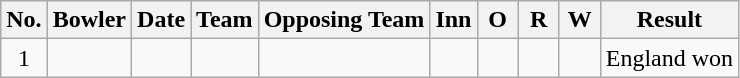<table class="wikitable" style="text-align:center">
<tr>
<th>No.</th>
<th>Bowler</th>
<th>Date</th>
<th>Team</th>
<th>Opposing Team</th>
<th scope="col" style="width:20px;">Inn</th>
<th scope="col" style="width:20px;">O</th>
<th scope="col" style="width:20px;">R</th>
<th scope="col" style="width:20px;">W</th>
<th>Result</th>
</tr>
<tr>
<td>1</td>
<td></td>
<td></td>
<td></td>
<td></td>
<td></td>
<td></td>
<td></td>
<td></td>
<td>England won</td>
</tr>
</table>
